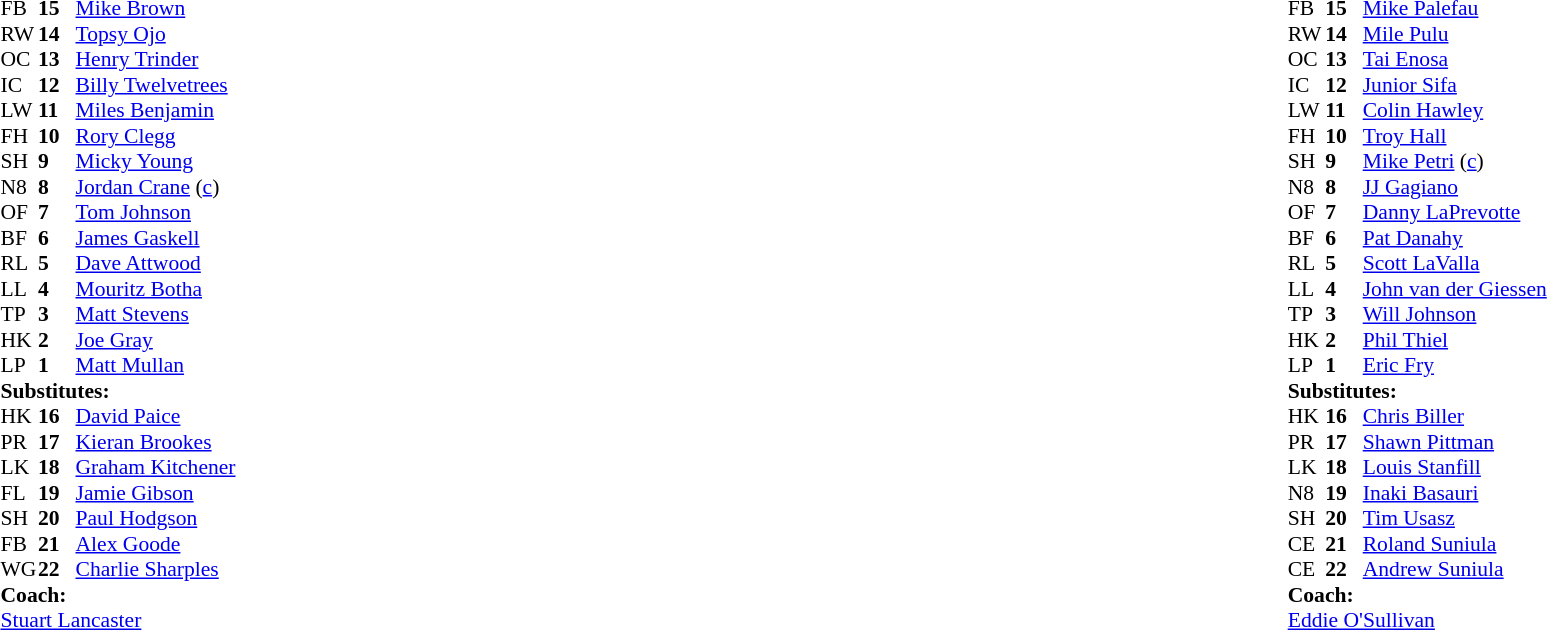<table style="width:100%;">
<tr>
<td style="vertical-align:top; width:50%;"><br><table style="font-size: 90%" cellspacing="0" cellpadding="0">
<tr>
<th width="25"></th>
<th width="25"></th>
</tr>
<tr>
<td>FB</td>
<td><strong>15</strong></td>
<td><a href='#'>Mike Brown</a></td>
<td></td>
<td></td>
</tr>
<tr>
<td>RW</td>
<td><strong>14</strong></td>
<td><a href='#'>Topsy Ojo</a></td>
<td></td>
<td></td>
</tr>
<tr>
<td>OC</td>
<td><strong>13</strong></td>
<td><a href='#'>Henry Trinder</a></td>
</tr>
<tr>
<td>IC</td>
<td><strong>12</strong></td>
<td><a href='#'>Billy Twelvetrees</a></td>
</tr>
<tr>
<td>LW</td>
<td><strong>11</strong></td>
<td><a href='#'>Miles Benjamin</a></td>
</tr>
<tr>
<td>FH</td>
<td><strong>10</strong></td>
<td><a href='#'>Rory Clegg</a></td>
</tr>
<tr>
<td>SH</td>
<td><strong>9</strong></td>
<td><a href='#'>Micky Young</a></td>
<td></td>
<td></td>
</tr>
<tr>
<td>N8</td>
<td><strong>8</strong></td>
<td><a href='#'>Jordan Crane</a> (<a href='#'>c</a>)</td>
</tr>
<tr>
<td>OF</td>
<td><strong>7</strong></td>
<td><a href='#'>Tom Johnson</a></td>
</tr>
<tr>
<td>BF</td>
<td><strong>6</strong></td>
<td><a href='#'>James Gaskell</a></td>
<td></td>
<td></td>
</tr>
<tr>
<td>RL</td>
<td><strong>5</strong></td>
<td><a href='#'>Dave Attwood</a></td>
</tr>
<tr>
<td>LL</td>
<td><strong>4</strong></td>
<td><a href='#'>Mouritz Botha</a></td>
<td></td>
<td></td>
</tr>
<tr>
<td>TP</td>
<td><strong>3</strong></td>
<td><a href='#'>Matt Stevens</a></td>
<td></td>
<td colspan="2"></td>
</tr>
<tr>
<td>HK</td>
<td><strong>2</strong></td>
<td><a href='#'>Joe Gray</a></td>
<td></td>
<td></td>
</tr>
<tr>
<td>LP</td>
<td><strong>1</strong></td>
<td><a href='#'>Matt Mullan</a></td>
<td></td>
<td></td>
<td></td>
<td></td>
</tr>
<tr>
<td colspan=3><strong>Substitutes:</strong></td>
</tr>
<tr>
<td>HK</td>
<td><strong>16</strong></td>
<td><a href='#'>David Paice</a></td>
<td></td>
<td></td>
</tr>
<tr>
<td>PR</td>
<td><strong>17</strong></td>
<td><a href='#'>Kieran Brookes</a></td>
<td></td>
<td></td>
<td></td>
<td></td>
</tr>
<tr>
<td>LK</td>
<td><strong>18</strong></td>
<td><a href='#'>Graham Kitchener</a></td>
<td></td>
<td></td>
</tr>
<tr>
<td>FL</td>
<td><strong>19</strong></td>
<td><a href='#'>Jamie Gibson</a></td>
<td></td>
<td></td>
</tr>
<tr>
<td>SH</td>
<td><strong>20</strong></td>
<td><a href='#'>Paul Hodgson</a></td>
<td></td>
<td></td>
</tr>
<tr>
<td>FB</td>
<td><strong>21</strong></td>
<td><a href='#'>Alex Goode</a></td>
<td></td>
<td></td>
</tr>
<tr>
<td>WG</td>
<td><strong>22</strong></td>
<td><a href='#'>Charlie Sharples</a></td>
<td></td>
<td></td>
</tr>
<tr>
<td colspan="3"><strong>Coach:</strong></td>
</tr>
<tr>
<td colspan="4"> <a href='#'>Stuart Lancaster</a></td>
</tr>
</table>
</td>
<td style="vertical-align:top; width:50%;"><br><table cellspacing="0" cellpadding="0" style="font-size:90%; margin:auto;">
<tr>
<th width="25"></th>
<th width="25"></th>
</tr>
<tr>
<td>FB</td>
<td><strong>15</strong></td>
<td><a href='#'>Mike Palefau</a></td>
</tr>
<tr>
<td>RW</td>
<td><strong>14</strong></td>
<td><a href='#'>Mile Pulu</a></td>
<td></td>
<td></td>
</tr>
<tr>
<td>OC</td>
<td><strong>13</strong></td>
<td><a href='#'>Tai Enosa</a></td>
</tr>
<tr>
<td>IC</td>
<td><strong>12</strong></td>
<td><a href='#'>Junior Sifa</a></td>
<td></td>
<td></td>
</tr>
<tr>
<td>LW</td>
<td><strong>11</strong></td>
<td><a href='#'>Colin Hawley</a></td>
</tr>
<tr>
<td>FH</td>
<td><strong>10</strong></td>
<td><a href='#'>Troy Hall</a></td>
</tr>
<tr>
<td>SH</td>
<td><strong>9</strong></td>
<td><a href='#'>Mike Petri</a> (<a href='#'>c</a>)</td>
<td></td>
<td></td>
</tr>
<tr>
<td>N8</td>
<td><strong>8</strong></td>
<td><a href='#'>JJ Gagiano</a></td>
<td></td>
<td></td>
</tr>
<tr>
<td>OF</td>
<td><strong>7</strong></td>
<td><a href='#'>Danny LaPrevotte</a></td>
<td></td>
<td></td>
</tr>
<tr>
<td>BF</td>
<td><strong>6</strong></td>
<td><a href='#'>Pat Danahy</a></td>
</tr>
<tr>
<td>RL</td>
<td><strong>5</strong></td>
<td><a href='#'>Scott LaValla</a></td>
</tr>
<tr>
<td>LL</td>
<td><strong>4</strong></td>
<td><a href='#'>John van der Giessen</a></td>
</tr>
<tr>
<td>TP</td>
<td><strong>3</strong></td>
<td><a href='#'>Will Johnson</a></td>
</tr>
<tr>
<td>HK</td>
<td><strong>2</strong></td>
<td><a href='#'>Phil Thiel</a></td>
<td></td>
<td></td>
</tr>
<tr>
<td>LP</td>
<td><strong>1</strong></td>
<td><a href='#'>Eric Fry</a></td>
<td></td>
<td></td>
</tr>
<tr>
<td colspan=3><strong>Substitutes:</strong></td>
</tr>
<tr>
<td>HK</td>
<td><strong>16</strong></td>
<td><a href='#'>Chris Biller</a></td>
<td></td>
<td></td>
</tr>
<tr>
<td>PR</td>
<td><strong>17</strong></td>
<td><a href='#'>Shawn Pittman</a></td>
<td></td>
<td></td>
</tr>
<tr>
<td>LK</td>
<td><strong>18</strong></td>
<td><a href='#'>Louis Stanfill</a></td>
<td></td>
<td></td>
</tr>
<tr>
<td>N8</td>
<td><strong>19</strong></td>
<td><a href='#'>Inaki Basauri</a></td>
<td></td>
<td></td>
</tr>
<tr>
<td>SH</td>
<td><strong>20</strong></td>
<td><a href='#'>Tim Usasz</a></td>
<td></td>
<td></td>
</tr>
<tr>
<td>CE</td>
<td><strong>21</strong></td>
<td><a href='#'>Roland Suniula</a></td>
<td></td>
<td></td>
</tr>
<tr>
<td>CE</td>
<td><strong>22</strong></td>
<td><a href='#'>Andrew Suniula</a></td>
<td></td>
<td></td>
</tr>
<tr>
<td colspan="3"><strong>Coach:</strong></td>
</tr>
<tr>
<td colspan="4"> <a href='#'>Eddie O'Sullivan</a></td>
</tr>
</table>
</td>
</tr>
</table>
